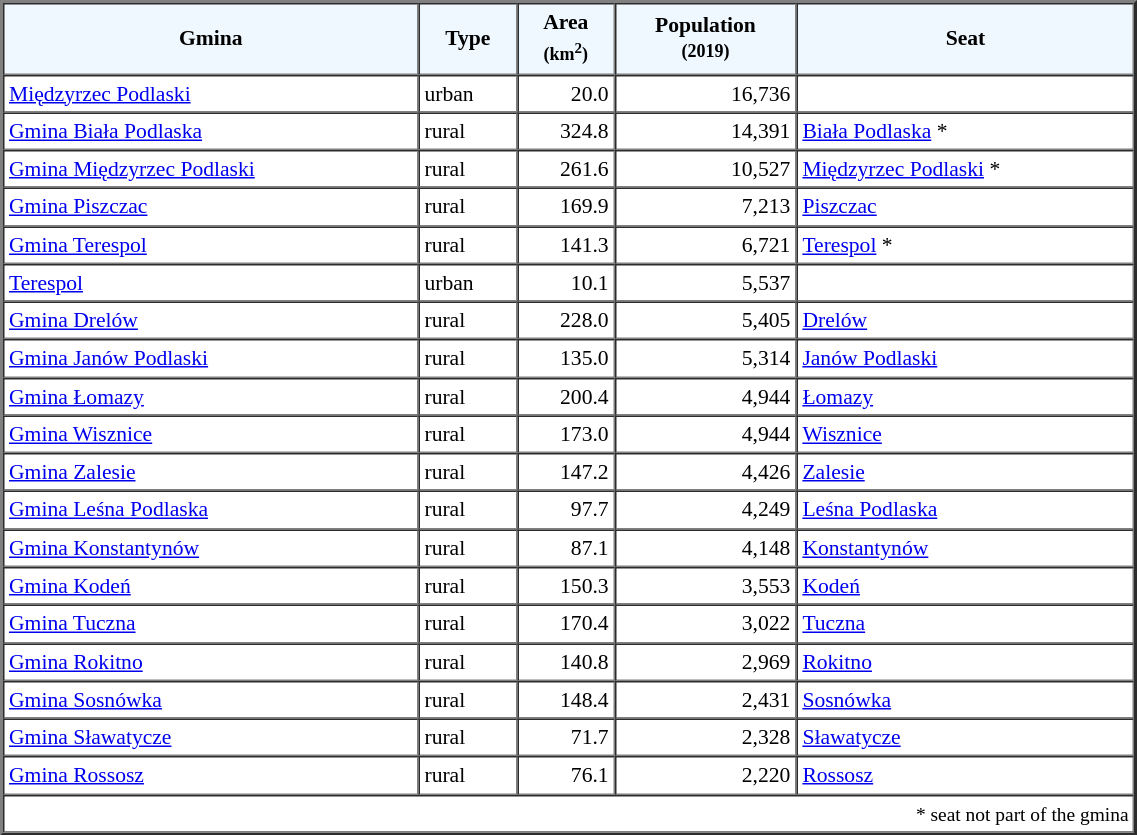<table width="60%" border="2" cellpadding="3" cellspacing="0" style="font-size:90%;line-height:120%;">
<tr bgcolor="F0F8FF">
<td style="text-align:center;"><strong>Gmina</strong></td>
<td style="text-align:center;"><strong>Type</strong></td>
<td style="text-align:center;"><strong>Area<br><small>(km<sup>2</sup>)</small></strong></td>
<td style="text-align:center;"><strong>Population<br><small>(2019)</small></strong></td>
<td style="text-align:center;"><strong>Seat</strong></td>
</tr>
<tr>
<td><a href='#'>Międzyrzec Podlaski</a></td>
<td>urban</td>
<td style="text-align:right;">20.0</td>
<td style="text-align:right;">16,736</td>
<td></td>
</tr>
<tr>
<td><a href='#'>Gmina Biała Podlaska</a></td>
<td>rural</td>
<td style="text-align:right;">324.8</td>
<td style="text-align:right;">14,391</td>
<td><a href='#'>Biała Podlaska</a> *</td>
</tr>
<tr>
<td><a href='#'>Gmina Międzyrzec Podlaski</a></td>
<td>rural</td>
<td style="text-align:right;">261.6</td>
<td style="text-align:right;">10,527</td>
<td><a href='#'>Międzyrzec Podlaski</a> *</td>
</tr>
<tr>
<td><a href='#'>Gmina Piszczac</a></td>
<td>rural</td>
<td style="text-align:right;">169.9</td>
<td style="text-align:right;">7,213</td>
<td><a href='#'>Piszczac</a></td>
</tr>
<tr>
<td><a href='#'>Gmina Terespol</a></td>
<td>rural</td>
<td style="text-align:right;">141.3</td>
<td style="text-align:right;">6,721</td>
<td><a href='#'>Terespol</a> *</td>
</tr>
<tr>
<td><a href='#'>Terespol</a></td>
<td>urban</td>
<td style="text-align:right;">10.1</td>
<td style="text-align:right;">5,537</td>
<td></td>
</tr>
<tr>
<td><a href='#'>Gmina Drelów</a></td>
<td>rural</td>
<td style="text-align:right;">228.0</td>
<td style="text-align:right;">5,405</td>
<td><a href='#'>Drelów</a></td>
</tr>
<tr>
<td><a href='#'>Gmina Janów Podlaski</a></td>
<td>rural</td>
<td style="text-align:right;">135.0</td>
<td style="text-align:right;">5,314</td>
<td><a href='#'>Janów Podlaski</a></td>
</tr>
<tr>
<td><a href='#'>Gmina Łomazy</a></td>
<td>rural</td>
<td style="text-align:right;">200.4</td>
<td style="text-align:right;">4,944</td>
<td><a href='#'>Łomazy</a></td>
</tr>
<tr>
<td><a href='#'>Gmina Wisznice</a></td>
<td>rural</td>
<td style="text-align:right;">173.0</td>
<td style="text-align:right;">4,944</td>
<td><a href='#'>Wisznice</a></td>
</tr>
<tr>
<td><a href='#'>Gmina Zalesie</a></td>
<td>rural</td>
<td style="text-align:right;">147.2</td>
<td style="text-align:right;">4,426</td>
<td><a href='#'>Zalesie</a></td>
</tr>
<tr>
<td><a href='#'>Gmina Leśna Podlaska</a></td>
<td>rural</td>
<td style="text-align:right;">97.7</td>
<td style="text-align:right;">4,249</td>
<td><a href='#'>Leśna Podlaska</a></td>
</tr>
<tr>
<td><a href='#'>Gmina Konstantynów</a></td>
<td>rural</td>
<td style="text-align:right;">87.1</td>
<td style="text-align:right;">4,148</td>
<td><a href='#'>Konstantynów</a></td>
</tr>
<tr>
<td><a href='#'>Gmina Kodeń</a></td>
<td>rural</td>
<td style="text-align:right;">150.3</td>
<td style="text-align:right;">3,553</td>
<td><a href='#'>Kodeń</a></td>
</tr>
<tr>
<td><a href='#'>Gmina Tuczna</a></td>
<td>rural</td>
<td style="text-align:right;">170.4</td>
<td style="text-align:right;">3,022</td>
<td><a href='#'>Tuczna</a></td>
</tr>
<tr>
<td><a href='#'>Gmina Rokitno</a></td>
<td>rural</td>
<td style="text-align:right;">140.8</td>
<td style="text-align:right;">2,969</td>
<td><a href='#'>Rokitno</a></td>
</tr>
<tr>
<td><a href='#'>Gmina Sosnówka</a></td>
<td>rural</td>
<td style="text-align:right;">148.4</td>
<td style="text-align:right;">2,431</td>
<td><a href='#'>Sosnówka</a></td>
</tr>
<tr>
<td><a href='#'>Gmina Sławatycze</a></td>
<td>rural</td>
<td style="text-align:right;">71.7</td>
<td style="text-align:right;">2,328</td>
<td><a href='#'>Sławatycze</a></td>
</tr>
<tr>
<td><a href='#'>Gmina Rossosz</a></td>
<td>rural</td>
<td style="text-align:right;">76.1</td>
<td style="text-align:right;">2,220</td>
<td><a href='#'>Rossosz</a></td>
</tr>
<tr>
<td colspan=5 style="text-align:right;font-size:90%">* seat not part of the gmina</td>
</tr>
</table>
